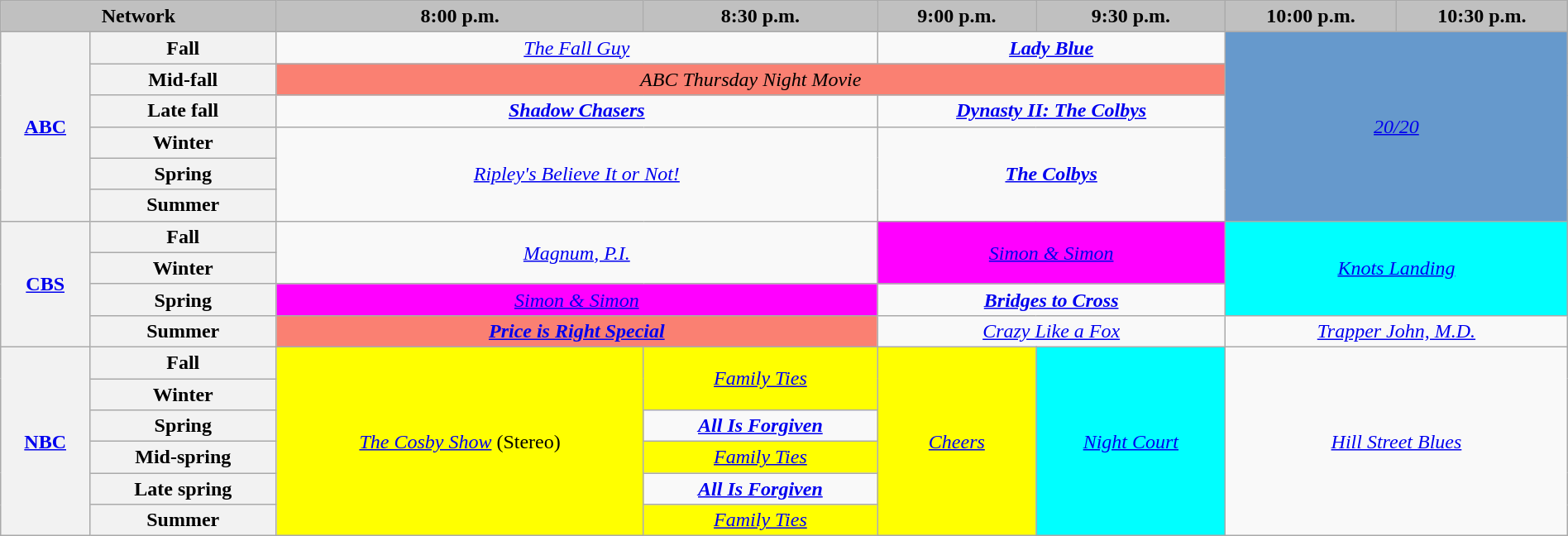<table class="wikitable" style="width:100%;margin-right:0;text-align:center">
<tr>
<th colspan="2" style="background-color:#C0C0C0;text-align:center;width">Network</th>
<th style="background-color:#C0C0C0;text-align:center">8:00 p.m.</th>
<th style="background-color:#C0C0C0;text-align:center">8:30 p.m.</th>
<th style="background-color:#C0C0C0;text-align:center">9:00 p.m.</th>
<th style="background-color:#C0C0C0;text-align:center">9:30 p.m.</th>
<th style="background-color:#C0C0C0;text-align:center">10:00 p.m.</th>
<th style="background-color:#C0C0C0;text-align:center">10:30 p.m.</th>
</tr>
<tr>
<th rowspan="6"><a href='#'>ABC</a></th>
<th>Fall</th>
<td colspan="2"><em><a href='#'>The Fall Guy</a></em></td>
<td colspan="2"><strong><em><a href='#'>Lady Blue</a></em></strong></td>
<td rowspan="6" colspan="2" style="background:#6699CC;"><em><a href='#'>20/20</a></em></td>
</tr>
<tr>
<th>Mid-fall</th>
<td colspan="4" style="background:#FA8072;"><em>ABC Thursday Night Movie</em></td>
</tr>
<tr>
<th>Late fall</th>
<td colspan="2"><strong><em><a href='#'>Shadow Chasers</a></em></strong></td>
<td colspan="2"><strong><em><a href='#'>Dynasty II: The Colbys</a></em></strong></td>
</tr>
<tr>
<th>Winter</th>
<td colspan="2" rowspan="3"><em><a href='#'>Ripley's Believe It or Not!</a></em></td>
<td colspan="2" rowspan="3"><strong><em><a href='#'>The Colbys</a></em></strong></td>
</tr>
<tr>
<th>Spring</th>
</tr>
<tr>
<th>Summer</th>
</tr>
<tr>
<th rowspan="4"><a href='#'>CBS</a></th>
<th>Fall</th>
<td colspan="2" rowspan="2"><em><a href='#'>Magnum, P.I.</a></em></td>
<td style="background:#FF00FF;" colspan="2" rowspan="2"><em><a href='#'>Simon & Simon</a></em> </td>
<td colspan="2" rowspan="3" style="background:#00FFFF;"><em><a href='#'>Knots Landing</a></em> </td>
</tr>
<tr>
<th>Winter</th>
</tr>
<tr>
<th>Spring</th>
<td style="background:#FF00FF;" colspan="2"><em><a href='#'>Simon & Simon</a></em> </td>
<td colspan="2"><strong><em><a href='#'>Bridges to Cross</a></em></strong></td>
</tr>
<tr>
<th>Summer</th>
<td colspan="2" style="background:#FA8072;"><strong><em><a href='#'>Price is Right Special</a></em></strong></td>
<td colspan="2"><em><a href='#'>Crazy Like a Fox</a></em></td>
<td colspan="2"><em><a href='#'>Trapper John, M.D.</a></em></td>
</tr>
<tr>
<th rowspan="6"><a href='#'>NBC</a></th>
<th>Fall</th>
<td style="background:#FFFF00;" rowspan="6"><em><a href='#'>The Cosby Show</a></em> (Stereo)<br></td>
<td style="background:#FFFF00;" rowspan="2"><em><a href='#'>Family Ties</a></em> </td>
<td style="background:#FFFF00;" rowspan="6"><em><a href='#'>Cheers</a></em> </td>
<td style="background:#00FFFF;" rowspan="6"><em><a href='#'>Night Court</a></em> </td>
<td rowspan="6" colspan="2"><em><a href='#'>Hill Street Blues</a></em></td>
</tr>
<tr>
<th>Winter</th>
</tr>
<tr>
<th>Spring</th>
<td><strong><em><a href='#'>All Is Forgiven</a></em></strong></td>
</tr>
<tr>
<th>Mid-spring</th>
<td style="background:#FFFF00;"><em><a href='#'>Family Ties</a></em> </td>
</tr>
<tr>
<th>Late spring</th>
<td><strong><em><a href='#'>All Is Forgiven</a></em></strong></td>
</tr>
<tr>
<th>Summer</th>
<td style="background:#FFFF00;"><em><a href='#'>Family Ties</a></em> </td>
</tr>
</table>
